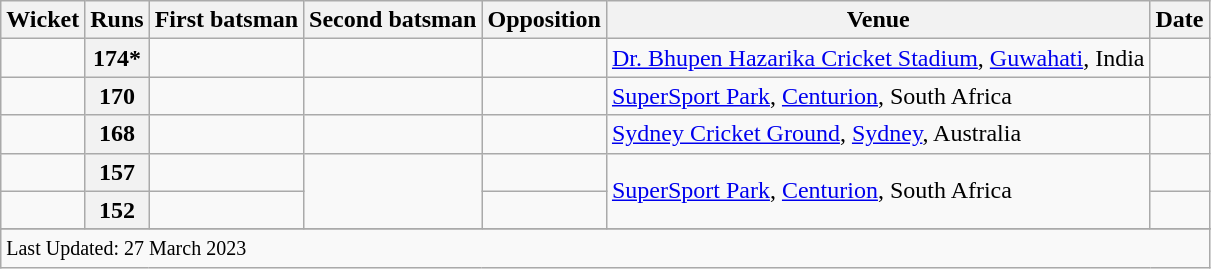<table class="wikitable plainrowheaders sortable">
<tr>
<th scope=col>Wicket</th>
<th scope=col>Runs</th>
<th scope=col>First batsman</th>
<th scope=col>Second batsman</th>
<th scope=col>Opposition</th>
<th scope=col>Venue</th>
<th scope=col>Date</th>
</tr>
<tr>
<td align=center></td>
<th scope=row style=text-align:center;>174*</th>
<td></td>
<td></td>
<td></td>
<td><a href='#'>Dr. Bhupen Hazarika Cricket Stadium</a>, <a href='#'>Guwahati</a>, India</td>
<td></td>
</tr>
<tr>
<td align=center></td>
<th scope=row style=text-align:center;>170</th>
<td></td>
<td></td>
<td></td>
<td><a href='#'>SuperSport Park</a>, <a href='#'>Centurion</a>, South Africa</td>
<td></td>
</tr>
<tr>
<td align=center></td>
<th scope=row style=text-align:center;>168</th>
<td></td>
<td></td>
<td></td>
<td><a href='#'>Sydney Cricket Ground</a>, <a href='#'>Sydney</a>, Australia</td>
<td></td>
</tr>
<tr>
<td align=center></td>
<th scope=row style=text-align:center;>157</th>
<td></td>
<td rowspan="2"></td>
<td></td>
<td rowspan="2"><a href='#'>SuperSport Park</a>, <a href='#'>Centurion</a>, South Africa</td>
<td></td>
</tr>
<tr>
<td align=center></td>
<th scope=row style=text-align:center;>152</th>
<td></td>
<td></td>
<td></td>
</tr>
<tr>
</tr>
<tr class=sortbottom>
<td colspan=7><small>Last Updated: 27 March 2023</small></td>
</tr>
</table>
